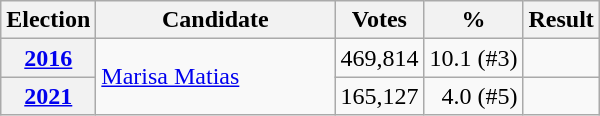<table class="wikitable" style="text-align:right;">
<tr>
<th>Election</th>
<th width="152px">Candidate</th>
<th>Votes</th>
<th>%</th>
<th>Result</th>
</tr>
<tr>
<th><a href='#'>2016</a></th>
<td rowspan="2" align="left"><a href='#'>Marisa Matias</a></td>
<td>469,814</td>
<td>10.1 (#3)</td>
<td></td>
</tr>
<tr>
<th><a href='#'>2021</a></th>
<td>165,127</td>
<td>4.0 (#5)</td>
<td></td>
</tr>
</table>
